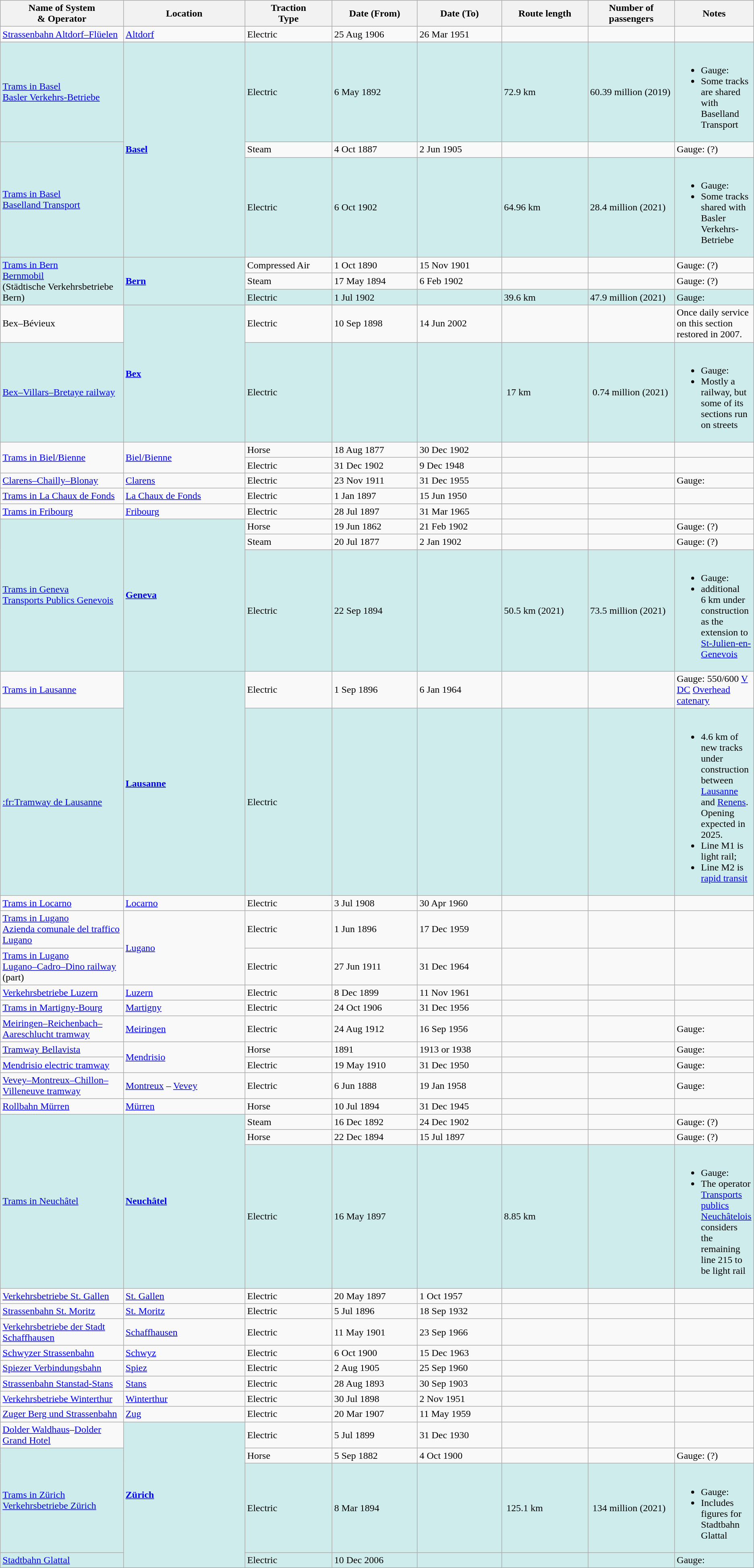<table class="wikitable">
<tr>
<th style="width:17%;">Name of System<br>& Operator</th>
<th style="width:17%;">Location</th>
<th style="width:12%;">Traction<br>Type</th>
<th style="width:12%;">Date (From)</th>
<th style="width:12%;">Date (To)</th>
<th style="width:12%;">Route length</th>
<th style="width:12%;">Number of passengers</th>
<th style="width:30%;">Notes</th>
</tr>
<tr>
<td><a href='#'>Strassenbahn Altdorf–Flüelen</a></td>
<td><a href='#'>Altdorf</a></td>
<td>Electric</td>
<td>25 Aug 1906</td>
<td>26 Mar 1951</td>
<td> </td>
<td> </td>
<td></td>
</tr>
<tr style="background:#CFECEC">
<td><a href='#'>Trams in Basel</a><br><a href='#'>Basler Verkehrs-Betriebe</a></td>
<td rowspan="3" style="background:#CFECEC"><strong><a href='#'>Basel</a></strong></td>
<td>Electric</td>
<td>6 May 1892</td>
<td> </td>
<td>72.9 km </td>
<td>60.39 million (2019) </td>
<td><br><ul><li> Gauge: </li><li>Some tracks are shared with Baselland Transport</li></ul></td>
</tr>
<tr>
<td rowspan="2" style="background:#CFECEC"><a href='#'>Trams in Basel</a><br><a href='#'>Baselland Transport</a></td>
<td>Steam</td>
<td>4 Oct 1887</td>
<td>2 Jun 1905</td>
<td> </td>
<td> </td>
<td> Gauge: (?)</td>
</tr>
<tr rowspan="2" style="background:#CFECEC">
<td>Electric</td>
<td>6 Oct 1902</td>
<td> </td>
<td>64.96 km </td>
<td>28.4 million (2021)</td>
<td><br><ul><li> Gauge: </li><li>Some tracks shared with Basler Verkehrs-Betriebe</li></ul></td>
</tr>
<tr>
<td rowspan="3" style="background:#CFECEC"><a href='#'>Trams in Bern</a><br><a href='#'>Bernmobil</a><br>(Städtische Verkehrsbetriebe Bern)</td>
<td rowspan="3" style="background:#CFECEC"><strong><a href='#'>Bern</a></strong></td>
<td>Compressed Air</td>
<td>1 Oct 1890</td>
<td>15 Nov 1901</td>
<td> </td>
<td> </td>
<td> Gauge: (?)</td>
</tr>
<tr>
<td>Steam</td>
<td>17 May 1894</td>
<td>6 Feb 1902</td>
<td> </td>
<td> </td>
<td> Gauge: (?)</td>
</tr>
<tr rowspan="3" style="background:#CFECEC">
<td>Electric</td>
<td>1 Jul 1902</td>
<td> </td>
<td>39.6 km </td>
<td>47.9 million (2021) </td>
<td> Gauge: </td>
</tr>
<tr>
<td>Bex–Bévieux</td>
<td rowspan="2" style="background:#CFECEC"><strong><a href='#'>Bex</a></strong></td>
<td>Electric</td>
<td>10 Sep 1898</td>
<td>14 Jun 2002</td>
<td> </td>
<td> </td>
<td> Once daily service on this section restored in 2007.</td>
</tr>
<tr style="background:#CFECEC">
<td><a href='#'>Bex–Villars–Bretaye railway</a></td>
<td>Electric</td>
<td> </td>
<td> </td>
<td> 17 km </td>
<td> 0.74 million (2021) </td>
<td><br><ul><li> Gauge: </li><li>Mostly a railway, but some of its sections run on streets</li></ul></td>
</tr>
<tr>
<td rowspan="2"><a href='#'>Trams in Biel/Bienne</a></td>
<td rowspan="2"><a href='#'>Biel/Bienne</a></td>
<td>Horse</td>
<td>18 Aug 1877</td>
<td>30 Dec 1902</td>
<td> </td>
<td> </td>
<td></td>
</tr>
<tr>
<td>Electric</td>
<td>31 Dec 1902</td>
<td>9 Dec 1948</td>
<td> </td>
<td> </td>
<td></td>
</tr>
<tr>
<td><a href='#'>Clarens–Chailly–Blonay</a></td>
<td><a href='#'>Clarens</a></td>
<td>Electric</td>
<td>23 Nov 1911</td>
<td>31 Dec 1955</td>
<td> </td>
<td> </td>
<td> Gauge: </td>
</tr>
<tr>
<td><a href='#'>Trams in La Chaux de Fonds</a></td>
<td><a href='#'>La Chaux de Fonds</a></td>
<td>Electric</td>
<td>1 Jan 1897</td>
<td>15 Jun 1950</td>
<td> </td>
<td> </td>
<td></td>
</tr>
<tr>
<td><a href='#'>Trams in Fribourg</a></td>
<td><a href='#'>Fribourg</a></td>
<td>Electric</td>
<td>28 Jul 1897</td>
<td>31 Mar 1965</td>
<td> </td>
<td> </td>
<td></td>
</tr>
<tr>
<td rowspan="3" style="background:#CFECEC"><a href='#'>Trams in Geneva</a><br><a href='#'>Transports Publics Genevois</a></td>
<td rowspan="3" style="background:#CFECEC"><strong><a href='#'>Geneva</a></strong></td>
<td>Horse</td>
<td>19 Jun 1862</td>
<td>21 Feb 1902</td>
<td> </td>
<td> </td>
<td> Gauge: (?)</td>
</tr>
<tr>
<td>Steam</td>
<td>20 Jul 1877</td>
<td>2 Jan 1902</td>
<td> </td>
<td> </td>
<td> Gauge: (?)</td>
</tr>
<tr style="background:#CFECEC">
<td>Electric</td>
<td>22 Sep 1894</td>
<td> </td>
<td>50.5 km (2021) </td>
<td>73.5 million (2021) </td>
<td><br><ul><li>Gauge: </li><li>additional 6 km under construction as the extension to <a href='#'>St-Julien-en-Genevois</a></li></ul></td>
</tr>
<tr>
<td><a href='#'>Trams in Lausanne</a></td>
<td rowspan="2" style="background:#CFECEC"><strong><a href='#'>Lausanne</a></strong></td>
<td>Electric</td>
<td>1 Sep 1896</td>
<td>6 Jan 1964</td>
<td> </td>
<td> </td>
<td> Gauge:  550/600 <a href='#'>V</a> <a href='#'>DC</a> <a href='#'>Overhead catenary</a></td>
</tr>
<tr style="background:#CFECEC">
<td><a href='#'>:fr:Tramway de Lausanne</a></td>
<td>Electric</td>
<td> </td>
<td> </td>
<td> </td>
<td> </td>
<td><br><ul><li>4.6 km of new tracks under construction between <a href='#'>Lausanne</a> and <a href='#'>Renens</a>. Opening expected in 2025.</li><li>Line M1 is light rail;</li><li>Line M2 is <a href='#'>rapid transit</a></li></ul></td>
</tr>
<tr>
<td><a href='#'>Trams in Locarno</a></td>
<td><a href='#'>Locarno</a></td>
<td>Electric</td>
<td>3 Jul 1908</td>
<td>30 Apr 1960</td>
<td> </td>
<td> </td>
<td></td>
</tr>
<tr>
<td><a href='#'>Trams in Lugano</a><br><a href='#'>Azienda comunale del traffico Lugano</a></td>
<td rowspan="2"><a href='#'>Lugano</a></td>
<td>Electric</td>
<td>1 Jun 1896</td>
<td>17 Dec 1959</td>
<td> </td>
<td> </td>
<td></td>
</tr>
<tr>
<td><a href='#'>Trams in Lugano</a><br><a href='#'>Lugano–Cadro–Dino railway</a> (part)</td>
<td>Electric</td>
<td>27 Jun 1911</td>
<td>31 Dec 1964</td>
<td> </td>
<td> </td>
<td></td>
</tr>
<tr>
<td><a href='#'>Verkehrsbetriebe Luzern</a></td>
<td><a href='#'>Luzern</a></td>
<td>Electric</td>
<td>8 Dec 1899</td>
<td>11 Nov 1961</td>
<td> </td>
<td> </td>
<td></td>
</tr>
<tr>
<td><a href='#'>Trams in Martigny-Bourg</a></td>
<td><a href='#'>Martigny</a></td>
<td>Electric</td>
<td>24 Oct 1906</td>
<td>31 Dec 1956</td>
<td> </td>
<td> </td>
<td></td>
</tr>
<tr>
<td><a href='#'>Meiringen–Reichenbach–Aareschlucht tramway</a></td>
<td><a href='#'>Meiringen</a></td>
<td>Electric</td>
<td>24 Aug 1912</td>
<td>16 Sep 1956</td>
<td> </td>
<td> </td>
<td> Gauge: </td>
</tr>
<tr>
<td><a href='#'>Tramway Bellavista</a></td>
<td rowspan="2"><a href='#'>Mendrisio</a></td>
<td>Horse</td>
<td>1891</td>
<td>1913 or 1938</td>
<td> </td>
<td> </td>
<td> Gauge: </td>
</tr>
<tr>
<td><a href='#'>Mendrisio electric tramway</a></td>
<td>Electric</td>
<td>19 May 1910</td>
<td>31 Dec 1950</td>
<td> </td>
<td> </td>
<td> Gauge: </td>
</tr>
<tr>
<td><a href='#'>Vevey–Montreux–Chillon–Villeneuve tramway</a></td>
<td><a href='#'>Montreux</a> – <a href='#'>Vevey</a></td>
<td>Electric</td>
<td>6 Jun 1888</td>
<td>19 Jan 1958</td>
<td> </td>
<td> </td>
<td> Gauge: </td>
</tr>
<tr>
<td><a href='#'>Rollbahn Mürren</a></td>
<td><a href='#'>Mürren</a></td>
<td>Horse</td>
<td>10 Jul 1894</td>
<td>31 Dec 1945</td>
<td> </td>
<td> </td>
<td></td>
</tr>
<tr>
<td rowspan="3" style="background:#CFECEC"><a href='#'>Trams in Neuchâtel</a></td>
<td rowspan="3" style="background:#CFECEC"><strong><a href='#'>Neuchâtel</a></strong></td>
<td>Steam</td>
<td>16 Dec 1892</td>
<td>24 Dec 1902</td>
<td> </td>
<td> </td>
<td> Gauge: (?)</td>
</tr>
<tr>
<td>Horse</td>
<td>22 Dec 1894</td>
<td>15 Jul 1897</td>
<td> </td>
<td> </td>
<td> Gauge: (?)</td>
</tr>
<tr style="background:#CFECEC">
<td>Electric</td>
<td>16 May 1897</td>
<td> </td>
<td>8.85 km</td>
<td> </td>
<td><br><ul><li> Gauge: </li><li>The operator <a href='#'>Transports publics Neuchâtelois</a> considers the remaining line 215 to be light rail</li></ul></td>
</tr>
<tr>
<td><a href='#'>Verkehrsbetriebe St. Gallen</a></td>
<td><a href='#'>St. Gallen</a></td>
<td>Electric</td>
<td>20 May 1897</td>
<td>1 Oct 1957</td>
<td> </td>
<td> </td>
<td></td>
</tr>
<tr>
<td><a href='#'>Strassenbahn St. Moritz</a></td>
<td><a href='#'>St. Moritz</a></td>
<td>Electric</td>
<td>5 Jul 1896</td>
<td>18 Sep 1932</td>
<td> </td>
<td> </td>
<td></td>
</tr>
<tr>
<td><a href='#'>Verkehrsbetriebe der Stadt Schaffhausen</a></td>
<td><a href='#'>Schaffhausen</a></td>
<td>Electric</td>
<td>11 May 1901</td>
<td>23 Sep 1966</td>
<td> </td>
<td> </td>
<td></td>
</tr>
<tr>
<td><a href='#'>Schwyzer Strassenbahn</a></td>
<td><a href='#'>Schwyz</a></td>
<td>Electric</td>
<td>6 Oct 1900</td>
<td>15 Dec 1963</td>
<td> </td>
<td> </td>
<td></td>
</tr>
<tr>
<td><a href='#'>Spiezer Verbindungsbahn</a></td>
<td><a href='#'>Spiez</a></td>
<td>Electric</td>
<td>2 Aug 1905</td>
<td>25 Sep 1960</td>
<td> </td>
<td> </td>
<td></td>
</tr>
<tr>
<td><a href='#'>Strassenbahn Stanstad-Stans</a></td>
<td><a href='#'>Stans</a></td>
<td>Electric</td>
<td>28 Aug 1893</td>
<td>30 Sep 1903</td>
<td> </td>
<td> </td>
<td></td>
</tr>
<tr>
<td><a href='#'>Verkehrsbetriebe Winterthur</a></td>
<td><a href='#'>Winterthur</a></td>
<td>Electric</td>
<td>30 Jul 1898</td>
<td>2 Nov 1951</td>
<td> </td>
<td> </td>
<td></td>
</tr>
<tr>
<td><a href='#'>Zuger Berg und Strassenbahn</a></td>
<td><a href='#'>Zug</a></td>
<td>Electric</td>
<td>20 Mar 1907</td>
<td>11 May 1959</td>
<td> </td>
<td> </td>
<td></td>
</tr>
<tr>
<td><a href='#'>Dolder Waldhaus</a>–<a href='#'>Dolder Grand Hotel</a></td>
<td rowspan="4" style="background:#CFECEC"><strong><a href='#'>Zürich</a></strong></td>
<td>Electric</td>
<td>5 Jul 1899</td>
<td>31 Dec 1930</td>
<td> </td>
<td> </td>
<td></td>
</tr>
<tr>
<td rowspan="2" style="background:#CFECEC"><a href='#'>Trams in Zürich</a><br><a href='#'>Verkehrsbetriebe Zürich</a></td>
<td>Horse</td>
<td>5 Sep 1882</td>
<td>4 Oct 1900</td>
<td> </td>
<td> </td>
<td> Gauge: (?)</td>
</tr>
<tr style="background:#CFECEC">
<td>Electric</td>
<td>8 Mar 1894</td>
<td> </td>
<td> 125.1 km </td>
<td> 134 million (2021) </td>
<td><br><ul><li> Gauge: </li><li>Includes figures for Stadtbahn Glattal</li></ul></td>
</tr>
<tr style="background:#CFECEC">
<td><a href='#'>Stadtbahn Glattal</a></td>
<td>Electric</td>
<td>10 Dec 2006</td>
<td> </td>
<td> </td>
<td> </td>
<td>Gauge: </td>
</tr>
</table>
